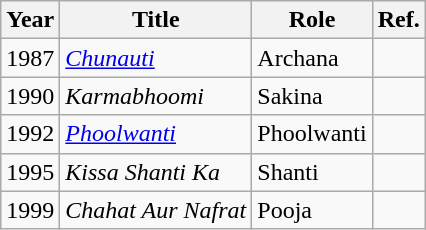<table class="wikitable">
<tr>
<th>Year</th>
<th>Title</th>
<th>Role</th>
<th>Ref.</th>
</tr>
<tr>
<td>1987</td>
<td><em><a href='#'>Chunauti</a></em></td>
<td>Archana</td>
<td></td>
</tr>
<tr>
<td>1990</td>
<td><em>Karmabhoomi</em></td>
<td>Sakina</td>
<td></td>
</tr>
<tr>
<td>1992</td>
<td><em><a href='#'>Phoolwanti</a></em></td>
<td>Phoolwanti</td>
<td></td>
</tr>
<tr>
<td>1995</td>
<td><em>Kissa Shanti Ka</em></td>
<td>Shanti</td>
<td></td>
</tr>
<tr>
<td>1999</td>
<td><em>Chahat Aur Nafrat</em></td>
<td>Pooja</td>
<td></td>
</tr>
</table>
